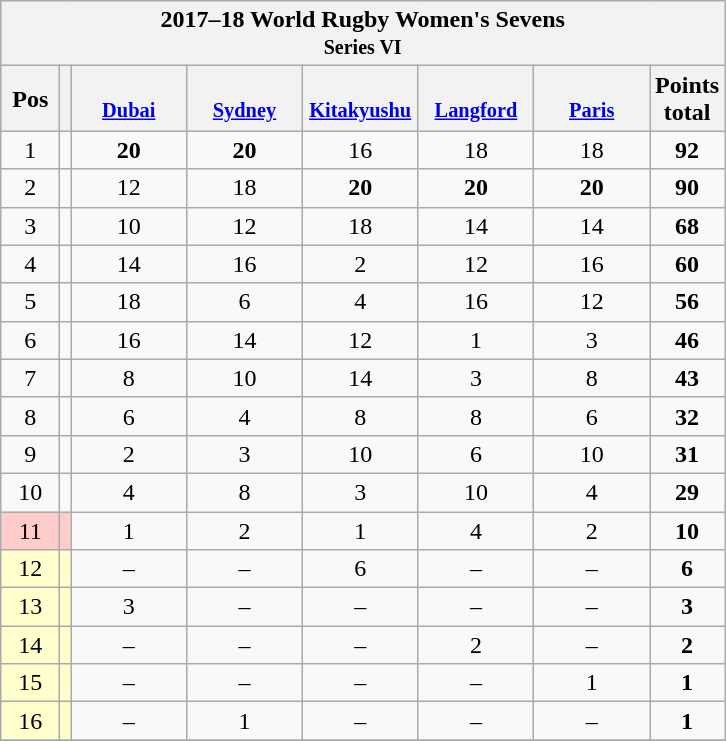<table class="wikitable" style="text-align:center">
<tr bgcolor="#efefef">
<th colspan=13 style="border-right:0px;";>2017–18 World Rugby Women's Sevens<br><small>Series VI</small></th>
</tr>
<tr bgcolor="#efefef">
<th style="width:2em;">Pos</th>
<th></th>
<th style="width:5.2em; font-size:85%;"><br><a href='#'>Dubai</a></th>
<th style="width:5.2em; font-size:85%;"><br><a href='#'>Sydney</a></th>
<th style="width:5.2em; font-size:85%;"><br><a href='#'>Kitakyushu</a></th>
<th style="width:5.2em; font-size:85%;"><br><a href='#'>Langford</a></th>
<th style="width:5.2em; font-size:85%;"><br><a href='#'>Paris</a></th>
<th>Points<br>total</th>
</tr>
<tr>
<td>1</td>
<td align=left></td>
<td><strong>20</strong></td>
<td><strong>20</strong></td>
<td>16</td>
<td>18</td>
<td>18</td>
<td><strong>92</strong></td>
</tr>
<tr>
<td>2</td>
<td align=left></td>
<td>12</td>
<td>18</td>
<td><strong>20</strong></td>
<td><strong>20</strong></td>
<td><strong>20</strong></td>
<td><strong>90</strong></td>
</tr>
<tr>
<td>3</td>
<td align=left></td>
<td>10</td>
<td>12</td>
<td>18</td>
<td>14</td>
<td>14</td>
<td><strong>68</strong></td>
</tr>
<tr>
<td>4</td>
<td align=left></td>
<td>14</td>
<td>16</td>
<td>2</td>
<td>12</td>
<td>16</td>
<td><strong>60</strong></td>
</tr>
<tr>
<td>5</td>
<td align=left></td>
<td>18</td>
<td>6</td>
<td>4</td>
<td>16</td>
<td>12</td>
<td><strong>56</strong></td>
</tr>
<tr>
<td>6</td>
<td align=left></td>
<td>16</td>
<td>14</td>
<td>12</td>
<td>1</td>
<td>3</td>
<td><strong>46</strong></td>
</tr>
<tr>
<td>7</td>
<td align=left></td>
<td>8</td>
<td>10</td>
<td>14</td>
<td>3</td>
<td>8</td>
<td><strong>43</strong></td>
</tr>
<tr>
<td>8</td>
<td align=left></td>
<td>6</td>
<td>4</td>
<td>8</td>
<td>8</td>
<td>6</td>
<td><strong>32</strong></td>
</tr>
<tr>
<td>9</td>
<td align=left></td>
<td>2</td>
<td>3</td>
<td>10</td>
<td>6</td>
<td>10</td>
<td><strong>31</strong></td>
</tr>
<tr>
<td>10</td>
<td align=left></td>
<td>4</td>
<td>8</td>
<td>3</td>
<td>10</td>
<td>4</td>
<td><strong>29</strong></td>
</tr>
<tr>
<td bgcolor=#fcc>11</td>
<td bgcolor=#fcc align="left"></td>
<td>1</td>
<td>2</td>
<td>1</td>
<td>4</td>
<td>2</td>
<td><strong>10</strong></td>
</tr>
<tr>
<td bgcolor=#ffc>12</td>
<td bgcolor=#ffc align=left></td>
<td>–</td>
<td>–</td>
<td>6</td>
<td>–</td>
<td>–</td>
<td><strong>6</strong></td>
</tr>
<tr>
<td bgcolor=#ffc>13</td>
<td bgcolor=#ffc align=left></td>
<td>3</td>
<td>–</td>
<td>–</td>
<td>–</td>
<td>–</td>
<td><strong>3</strong></td>
</tr>
<tr>
<td bgcolor=#ffc>14</td>
<td bgcolor=#ffc align=left></td>
<td>–</td>
<td>–</td>
<td>–</td>
<td>2</td>
<td>–</td>
<td><strong>2</strong></td>
</tr>
<tr>
<td bgcolor=#ffc>15</td>
<td bgcolor=#ffc align=left></td>
<td>–</td>
<td>–</td>
<td>–</td>
<td>–</td>
<td>1</td>
<td><strong>1</strong></td>
</tr>
<tr>
<td bgcolor=#ffc>16</td>
<td bgcolor=#ffc align=left></td>
<td>–</td>
<td>1</td>
<td>–</td>
<td>–</td>
<td>–</td>
<td><strong>1</strong></td>
</tr>
<tr>
</tr>
</table>
